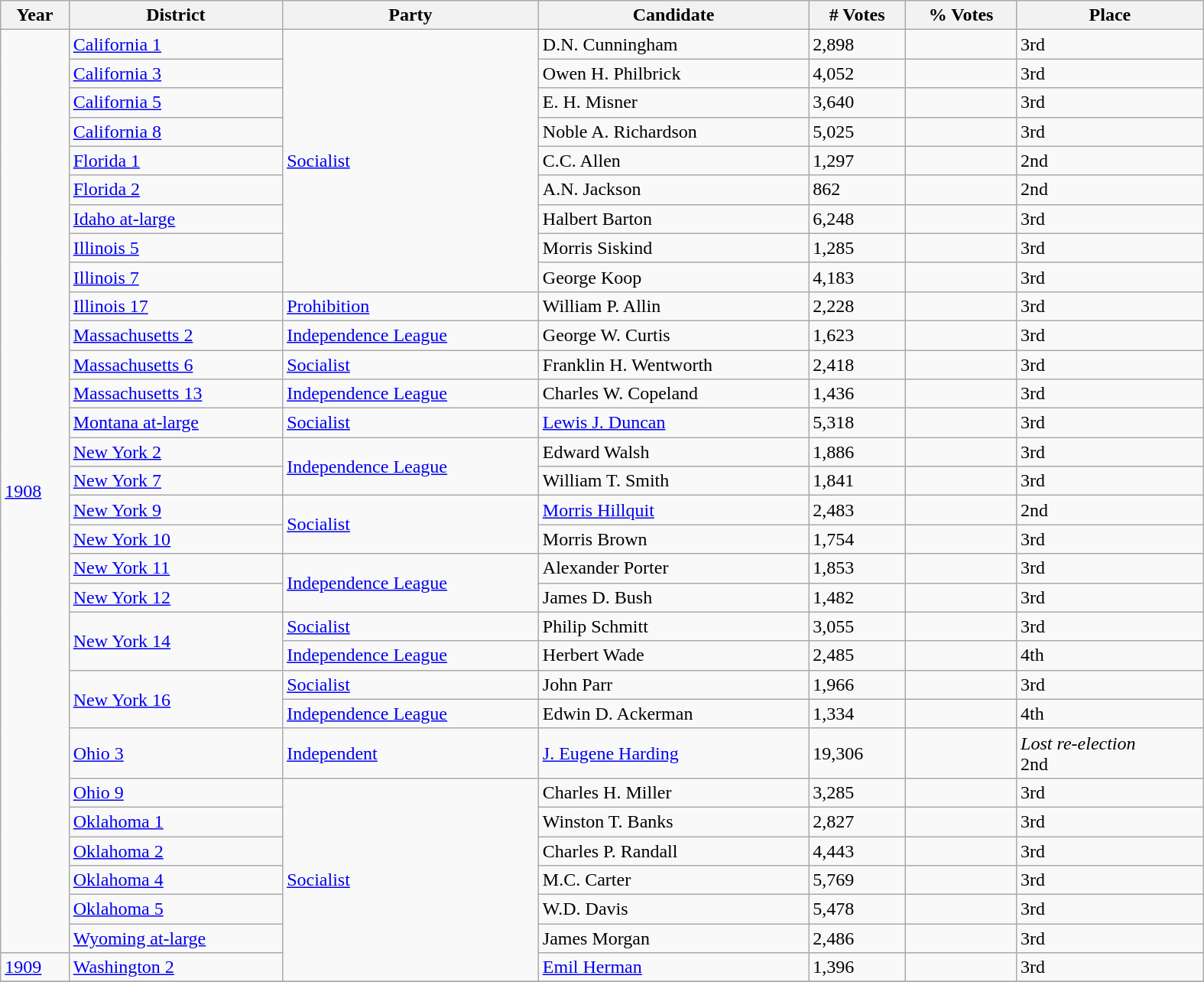<table class="wikitable sortable collapsible collapsed" style="width:1050px">
<tr>
<th>Year</th>
<th>District</th>
<th>Party</th>
<th>Candidate</th>
<th># Votes</th>
<th>% Votes</th>
<th>Place</th>
</tr>
<tr>
<td rowspan=31><a href='#'>1908</a></td>
<td><a href='#'>California 1</a></td>
<td rowspan=9><a href='#'>Socialist</a></td>
<td>D.N. Cunningham</td>
<td>2,898</td>
<td></td>
<td>3rd</td>
</tr>
<tr>
<td><a href='#'>California 3</a></td>
<td>Owen H. Philbrick</td>
<td>4,052</td>
<td></td>
<td>3rd</td>
</tr>
<tr>
<td><a href='#'>California 5</a></td>
<td>E. H. Misner</td>
<td>3,640</td>
<td></td>
<td>3rd</td>
</tr>
<tr>
<td><a href='#'>California 8</a></td>
<td>Noble A. Richardson</td>
<td>5,025</td>
<td></td>
<td>3rd</td>
</tr>
<tr>
<td><a href='#'>Florida 1</a></td>
<td>C.C. Allen</td>
<td>1,297</td>
<td></td>
<td>2nd</td>
</tr>
<tr>
<td><a href='#'>Florida 2</a></td>
<td>A.N. Jackson</td>
<td>862</td>
<td></td>
<td>2nd</td>
</tr>
<tr>
<td><a href='#'>Idaho at-large</a></td>
<td>Halbert Barton</td>
<td>6,248</td>
<td></td>
<td>3rd</td>
</tr>
<tr>
<td><a href='#'>Illinois 5</a></td>
<td>Morris Siskind</td>
<td>1,285</td>
<td></td>
<td>3rd</td>
</tr>
<tr>
<td><a href='#'>Illinois 7</a></td>
<td>George Koop</td>
<td>4,183</td>
<td></td>
<td>3rd</td>
</tr>
<tr>
<td><a href='#'>Illinois 17</a></td>
<td><a href='#'>Prohibition</a></td>
<td>William P. Allin</td>
<td>2,228</td>
<td></td>
<td>3rd</td>
</tr>
<tr>
<td><a href='#'>Massachusetts 2</a></td>
<td><a href='#'>Independence League</a></td>
<td>George W. Curtis</td>
<td>1,623</td>
<td></td>
<td>3rd</td>
</tr>
<tr>
<td><a href='#'>Massachusetts 6</a></td>
<td><a href='#'>Socialist</a></td>
<td>Franklin H. Wentworth</td>
<td>2,418</td>
<td></td>
<td>3rd</td>
</tr>
<tr>
<td><a href='#'>Massachusetts 13</a></td>
<td><a href='#'>Independence League</a></td>
<td>Charles W. Copeland</td>
<td>1,436</td>
<td></td>
<td>3rd</td>
</tr>
<tr>
<td><a href='#'>Montana at-large</a></td>
<td><a href='#'>Socialist</a></td>
<td><a href='#'>Lewis J. Duncan</a></td>
<td>5,318</td>
<td></td>
<td>3rd</td>
</tr>
<tr>
<td><a href='#'>New York 2</a></td>
<td rowspan=2><a href='#'>Independence League</a></td>
<td>Edward Walsh</td>
<td>1,886</td>
<td></td>
<td>3rd</td>
</tr>
<tr>
<td><a href='#'>New York 7</a></td>
<td>William T. Smith</td>
<td>1,841</td>
<td></td>
<td>3rd</td>
</tr>
<tr>
<td><a href='#'>New York 9</a></td>
<td rowspan=2><a href='#'>Socialist</a></td>
<td><a href='#'>Morris Hillquit</a></td>
<td>2,483</td>
<td></td>
<td>2nd</td>
</tr>
<tr>
<td><a href='#'>New York 10</a></td>
<td>Morris Brown</td>
<td>1,754</td>
<td></td>
<td>3rd</td>
</tr>
<tr>
<td><a href='#'>New York 11</a></td>
<td rowspan=2><a href='#'>Independence League</a></td>
<td>Alexander Porter</td>
<td>1,853</td>
<td></td>
<td>3rd</td>
</tr>
<tr>
<td><a href='#'>New York 12</a></td>
<td>James D. Bush</td>
<td>1,482</td>
<td></td>
<td>3rd</td>
</tr>
<tr>
<td rowspan="2"><a href='#'>New York 14</a></td>
<td><a href='#'>Socialist</a></td>
<td>Philip Schmitt</td>
<td>3,055</td>
<td></td>
<td>3rd</td>
</tr>
<tr>
<td><a href='#'>Independence League</a></td>
<td>Herbert Wade</td>
<td>2,485</td>
<td></td>
<td>4th</td>
</tr>
<tr>
<td rowspan="2"><a href='#'>New York 16</a></td>
<td><a href='#'>Socialist</a></td>
<td>John Parr</td>
<td>1,966</td>
<td></td>
<td>3rd</td>
</tr>
<tr>
<td><a href='#'>Independence League</a></td>
<td>Edwin D. Ackerman</td>
<td>1,334</td>
<td></td>
<td>4th</td>
</tr>
<tr>
<td><a href='#'>Ohio 3</a></td>
<td><a href='#'>Independent</a></td>
<td><a href='#'>J. Eugene Harding</a></td>
<td>19,306</td>
<td></td>
<td data-sort-value="2nd"><em>Lost re-election</em><br>2nd</td>
</tr>
<tr>
<td><a href='#'>Ohio 9</a></td>
<td rowspan=7><a href='#'>Socialist</a></td>
<td>Charles H. Miller</td>
<td>3,285</td>
<td></td>
<td>3rd</td>
</tr>
<tr>
<td><a href='#'>Oklahoma 1</a></td>
<td>Winston T. Banks</td>
<td>2,827</td>
<td></td>
<td>3rd</td>
</tr>
<tr>
<td><a href='#'>Oklahoma 2</a></td>
<td>Charles P. Randall</td>
<td>4,443</td>
<td></td>
<td>3rd</td>
</tr>
<tr>
<td><a href='#'>Oklahoma 4</a></td>
<td>M.C. Carter</td>
<td>5,769</td>
<td></td>
<td>3rd</td>
</tr>
<tr>
<td><a href='#'>Oklahoma 5</a></td>
<td>W.D. Davis</td>
<td>5,478</td>
<td></td>
<td>3rd</td>
</tr>
<tr>
<td><a href='#'>Wyoming at-large</a></td>
<td>James Morgan</td>
<td>2,486</td>
<td></td>
<td>3rd</td>
</tr>
<tr>
<td rowspan=1><a href='#'>1909</a></td>
<td><a href='#'>Washington 2</a></td>
<td><a href='#'>Emil Herman</a></td>
<td>1,396</td>
<td></td>
<td>3rd</td>
</tr>
<tr>
</tr>
</table>
